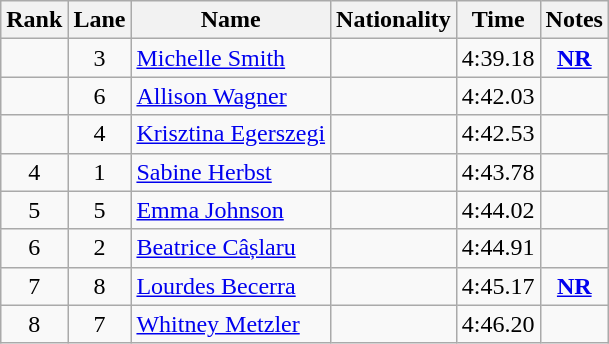<table class="wikitable sortable" style="text-align:center">
<tr>
<th>Rank</th>
<th>Lane</th>
<th>Name</th>
<th>Nationality</th>
<th>Time</th>
<th>Notes</th>
</tr>
<tr>
<td></td>
<td>3</td>
<td align=left><a href='#'>Michelle Smith</a></td>
<td align=left></td>
<td>4:39.18</td>
<td><strong><a href='#'>NR</a></strong></td>
</tr>
<tr>
<td></td>
<td>6</td>
<td align=left><a href='#'>Allison Wagner</a></td>
<td align=left></td>
<td>4:42.03</td>
<td></td>
</tr>
<tr>
<td></td>
<td>4</td>
<td align=left><a href='#'>Krisztina Egerszegi</a></td>
<td align=left></td>
<td>4:42.53</td>
<td></td>
</tr>
<tr>
<td>4</td>
<td>1</td>
<td align=left><a href='#'>Sabine Herbst</a></td>
<td align=left></td>
<td>4:43.78</td>
<td></td>
</tr>
<tr>
<td>5</td>
<td>5</td>
<td align=left><a href='#'>Emma Johnson</a></td>
<td align=left></td>
<td>4:44.02</td>
<td></td>
</tr>
<tr>
<td>6</td>
<td>2</td>
<td align=left><a href='#'>Beatrice Câșlaru</a></td>
<td align=left></td>
<td>4:44.91</td>
<td></td>
</tr>
<tr>
<td>7</td>
<td>8</td>
<td align=left><a href='#'>Lourdes Becerra</a></td>
<td align=left></td>
<td>4:45.17</td>
<td><strong><a href='#'>NR</a></strong></td>
</tr>
<tr>
<td>8</td>
<td>7</td>
<td align=left><a href='#'>Whitney Metzler</a></td>
<td align=left></td>
<td>4:46.20</td>
<td></td>
</tr>
</table>
